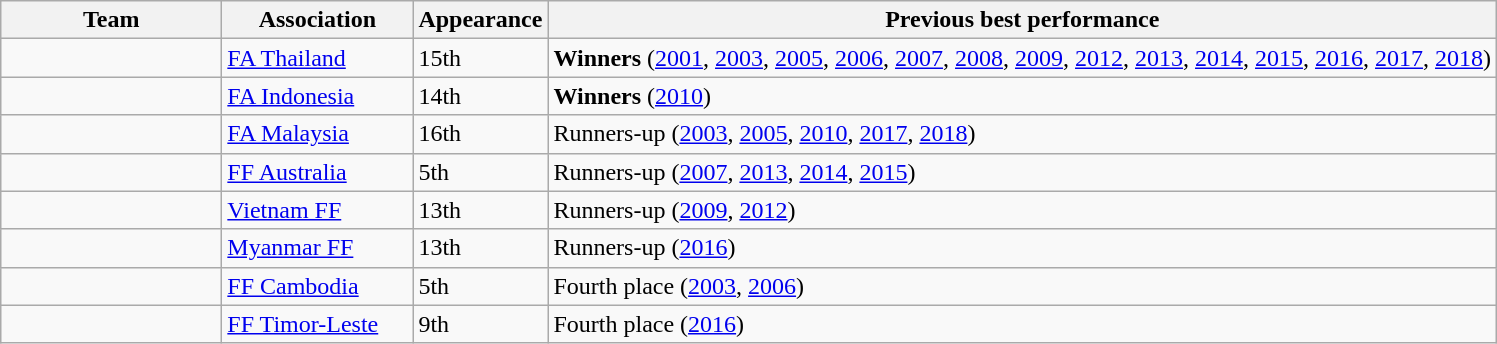<table class="wikitable sortable">
<tr>
<th style="width:140px;">Team</th>
<th style="width:120px;">Association</th>
<th style="width:75px;">Appearance</th>
<th>Previous best performance</th>
</tr>
<tr>
<td></td>
<td><a href='#'>FA Thailand</a></td>
<td>15th</td>
<td><strong>Winners</strong> (<a href='#'>2001</a>, <a href='#'>2003</a>, <a href='#'>2005</a>, <a href='#'>2006</a>, <a href='#'>2007</a>, <a href='#'>2008</a>, <a href='#'>2009</a>, <a href='#'>2012</a>, <a href='#'>2013</a>, <a href='#'>2014</a>, <a href='#'>2015</a>, <a href='#'>2016</a>, <a href='#'>2017</a>, <a href='#'>2018</a>)</td>
</tr>
<tr>
<td></td>
<td><a href='#'>FA Indonesia</a></td>
<td>14th</td>
<td><strong>Winners</strong> (<a href='#'>2010</a>)</td>
</tr>
<tr>
<td></td>
<td><a href='#'>FA Malaysia</a></td>
<td>16th</td>
<td>Runners-up (<a href='#'>2003</a>, <a href='#'>2005</a>, <a href='#'>2010</a>, <a href='#'>2017</a>, <a href='#'>2018</a>)</td>
</tr>
<tr>
<td></td>
<td><a href='#'>FF Australia</a></td>
<td>5th</td>
<td>Runners-up (<a href='#'>2007</a>, <a href='#'>2013</a>, <a href='#'>2014</a>, <a href='#'>2015</a>)</td>
</tr>
<tr>
<td></td>
<td><a href='#'>Vietnam FF</a></td>
<td>13th</td>
<td>Runners-up (<a href='#'>2009</a>, <a href='#'>2012</a>)</td>
</tr>
<tr>
<td></td>
<td><a href='#'>Myanmar FF</a></td>
<td>13th</td>
<td>Runners-up (<a href='#'>2016</a>)</td>
</tr>
<tr>
<td></td>
<td><a href='#'>FF Cambodia</a></td>
<td>5th</td>
<td>Fourth place (<a href='#'>2003</a>, <a href='#'>2006</a>)</td>
</tr>
<tr>
<td></td>
<td><a href='#'>FF Timor-Leste</a></td>
<td>9th</td>
<td>Fourth place (<a href='#'>2016</a>)</td>
</tr>
</table>
